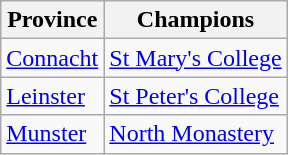<table class="wikitable">
<tr>
<th>Province</th>
<th>Champions</th>
</tr>
<tr>
<td><a href='#'>Connacht</a></td>
<td><a href='#'>St Mary's College</a></td>
</tr>
<tr>
<td><a href='#'>Leinster</a></td>
<td><a href='#'>St Peter's College</a></td>
</tr>
<tr>
<td><a href='#'>Munster</a></td>
<td><a href='#'>North Monastery</a></td>
</tr>
</table>
